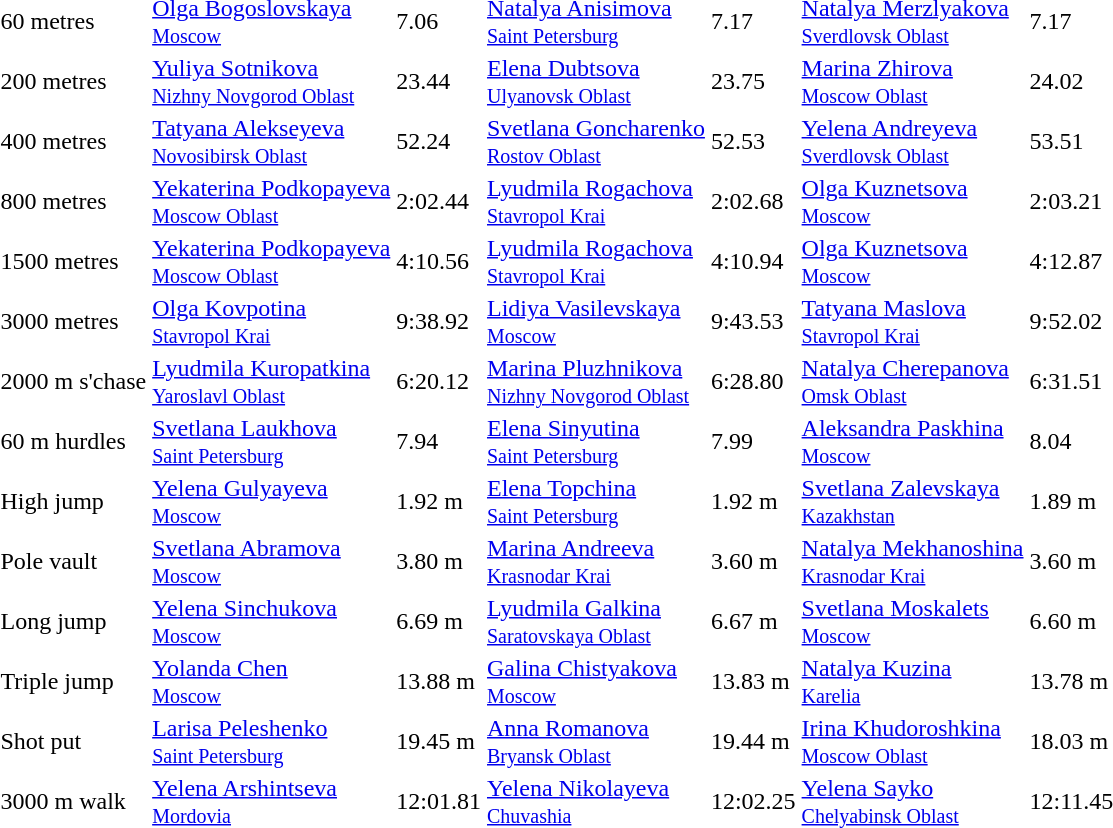<table>
<tr>
<td>60 metres</td>
<td><a href='#'>Olga Bogoslovskaya</a><br><small><a href='#'>Moscow</a></small></td>
<td>7.06</td>
<td><a href='#'>Natalya Anisimova</a><br><small><a href='#'>Saint Petersburg</a></small></td>
<td>7.17</td>
<td><a href='#'>Natalya Merzlyakova</a><br><small><a href='#'>Sverdlovsk Oblast</a></small></td>
<td>7.17</td>
</tr>
<tr>
<td>200 metres</td>
<td><a href='#'>Yuliya Sotnikova</a><br><small><a href='#'>Nizhny Novgorod Oblast</a></small></td>
<td>23.44</td>
<td><a href='#'>Elena Dubtsova</a><br><small><a href='#'>Ulyanovsk Oblast</a></small></td>
<td>23.75</td>
<td><a href='#'>Marina Zhirova</a><br><small><a href='#'>Moscow Oblast</a></small></td>
<td>24.02</td>
</tr>
<tr>
<td>400 metres</td>
<td><a href='#'>Tatyana Alekseyeva</a><br><small><a href='#'>Novosibirsk Oblast</a></small></td>
<td>52.24</td>
<td><a href='#'>Svetlana Goncharenko</a><br><small><a href='#'>Rostov Oblast</a></small></td>
<td>52.53</td>
<td><a href='#'>Yelena Andreyeva</a><br><small><a href='#'>Sverdlovsk Oblast</a></small></td>
<td>53.51</td>
</tr>
<tr>
<td>800 metres</td>
<td><a href='#'>Yekaterina Podkopayeva</a><br><small><a href='#'>Moscow Oblast</a></small></td>
<td>2:02.44</td>
<td><a href='#'>Lyudmila Rogachova</a><br><small><a href='#'>Stavropol Krai</a></small></td>
<td>2:02.68</td>
<td><a href='#'>Olga Kuznetsova</a><br><small><a href='#'>Moscow</a></small></td>
<td>2:03.21</td>
</tr>
<tr>
<td>1500 metres</td>
<td><a href='#'>Yekaterina Podkopayeva</a><br><small><a href='#'>Moscow Oblast</a></small></td>
<td>4:10.56</td>
<td><a href='#'>Lyudmila Rogachova</a><br><small><a href='#'>Stavropol Krai</a></small></td>
<td>4:10.94</td>
<td><a href='#'>Olga Kuznetsova</a><br><small><a href='#'>Moscow</a></small></td>
<td>4:12.87</td>
</tr>
<tr>
<td>3000 metres</td>
<td><a href='#'>Olga Kovpotina</a><br><small><a href='#'>Stavropol Krai</a></small></td>
<td>9:38.92</td>
<td><a href='#'>Lidiya Vasilevskaya</a><br><small><a href='#'>Moscow</a></small></td>
<td>9:43.53</td>
<td><a href='#'>Tatyana Maslova</a><br><small><a href='#'>Stavropol Krai</a></small></td>
<td>9:52.02</td>
</tr>
<tr>
<td>2000 m s'chase</td>
<td><a href='#'>Lyudmila Kuropatkina</a><br><small><a href='#'>Yaroslavl Oblast</a></small></td>
<td>6:20.12</td>
<td><a href='#'>Marina Pluzhnikova</a><br><small><a href='#'>Nizhny Novgorod Oblast</a></small></td>
<td>6:28.80</td>
<td><a href='#'>Natalya Cherepanova</a><br><small><a href='#'>Omsk Oblast</a></small></td>
<td>6:31.51</td>
</tr>
<tr>
<td>60 m hurdles</td>
<td><a href='#'>Svetlana Laukhova</a><br><small><a href='#'>Saint Petersburg</a></small></td>
<td>7.94</td>
<td><a href='#'>Elena Sinyutina</a><br><small><a href='#'>Saint Petersburg</a></small></td>
<td>7.99</td>
<td><a href='#'>Aleksandra Paskhina</a><br><small><a href='#'>Moscow</a></small></td>
<td>8.04</td>
</tr>
<tr>
<td>High jump</td>
<td><a href='#'>Yelena Gulyayeva</a><br><small><a href='#'>Moscow</a></small></td>
<td>1.92 m</td>
<td><a href='#'>Elena Topchina</a><br><small><a href='#'>Saint Petersburg</a></small></td>
<td>1.92 m</td>
<td><a href='#'>Svetlana Zalevskaya</a><br><small><a href='#'>Kazakhstan</a></small></td>
<td>1.89 m</td>
</tr>
<tr>
<td>Pole vault</td>
<td><a href='#'>Svetlana Abramova</a><br><small><a href='#'>Moscow</a></small></td>
<td>3.80 m</td>
<td><a href='#'>Marina Andreeva</a><br><small><a href='#'>Krasnodar Krai</a></small></td>
<td>3.60 m</td>
<td><a href='#'>Natalya Mekhanoshina</a><br><small><a href='#'>Krasnodar Krai</a></small></td>
<td>3.60 m</td>
</tr>
<tr>
<td>Long jump</td>
<td><a href='#'>Yelena Sinchukova</a><br><small><a href='#'>Moscow</a></small></td>
<td>6.69 m</td>
<td><a href='#'>Lyudmila Galkina</a><br><small><a href='#'>Saratovskaya Oblast</a></small></td>
<td>6.67 m</td>
<td><a href='#'>Svetlana Moskalets</a><br><small><a href='#'>Moscow</a></small></td>
<td>6.60 m</td>
</tr>
<tr>
<td>Triple jump</td>
<td><a href='#'>Yolanda Chen</a><br><small><a href='#'>Moscow</a></small></td>
<td>13.88 m</td>
<td><a href='#'>Galina Chistyakova</a><br><small><a href='#'>Moscow</a></small></td>
<td>13.83 m</td>
<td><a href='#'>Natalya Kuzina</a><br><small><a href='#'>Karelia</a></small></td>
<td>13.78 m</td>
</tr>
<tr>
<td>Shot put</td>
<td><a href='#'>Larisa Peleshenko</a><br><small><a href='#'>Saint Petersburg</a></small></td>
<td>19.45 m</td>
<td><a href='#'>Anna Romanova</a><br><small><a href='#'>Bryansk Oblast</a></small></td>
<td>19.44 m</td>
<td><a href='#'>Irina Khudoroshkina</a><br><small><a href='#'>Moscow Oblast</a></small></td>
<td>18.03 m</td>
</tr>
<tr>
<td>3000 m walk</td>
<td><a href='#'>Yelena Arshintseva</a><br><small><a href='#'>Mordovia</a></small></td>
<td>12:01.81</td>
<td><a href='#'>Yelena Nikolayeva</a><br><small><a href='#'>Chuvashia</a></small></td>
<td>12:02.25</td>
<td><a href='#'>Yelena Sayko</a><br><small><a href='#'>Chelyabinsk Oblast</a></small></td>
<td>12:11.45</td>
</tr>
</table>
